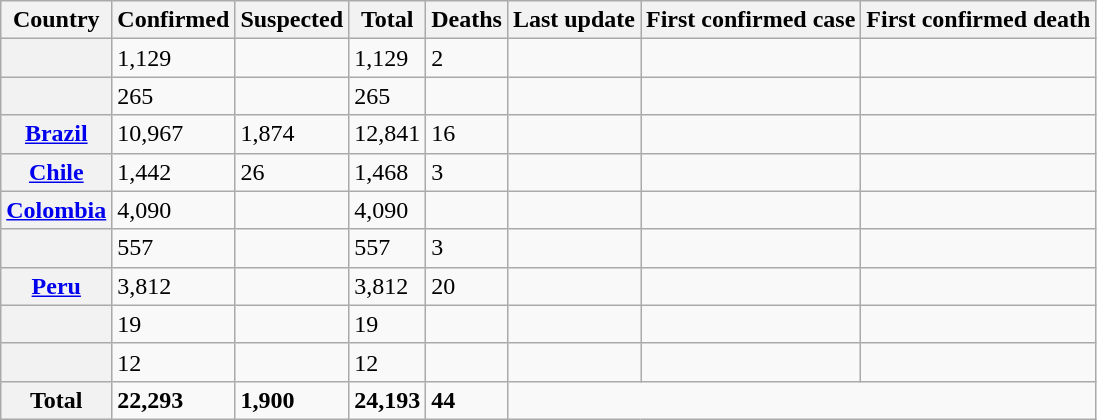<table class="wikitable sortable plainrowheaders">
<tr>
<th scope="col">Country</th>
<th scope="col" data-sort-type=number>Confirmed</th>
<th scope="col" data-sort-type=number>Suspected</th>
<th scope="col" data-sort-type=number>Total</th>
<th scope="col" data-sort-type=number>Deaths</th>
<th scope="col">Last update</th>
<th scope="col">First confirmed case</th>
<th scope="col">First confirmed death</th>
</tr>
<tr>
<th scope="row"></th>
<td>1,129</td>
<td></td>
<td>1,129</td>
<td>2</td>
<td></td>
<td></td>
</tr>
<tr>
<th scope="row"></th>
<td>265</td>
<td></td>
<td>265</td>
<td></td>
<td></td>
<td></td>
<td></td>
</tr>
<tr>
<th scope="row"> <a href='#'>Brazil</a></th>
<td>10,967</td>
<td>1,874</td>
<td>12,841</td>
<td>16</td>
<td></td>
<td></td>
<td></td>
</tr>
<tr>
<th scope="row"> <a href='#'>Chile</a></th>
<td>1,442</td>
<td>26</td>
<td>1,468</td>
<td>3</td>
<td></td>
<td></td>
<td></td>
</tr>
<tr>
<th scope="row"> <a href='#'>Colombia</a></th>
<td>4,090</td>
<td></td>
<td>4,090</td>
<td></td>
<td></td>
<td></td>
<td></td>
</tr>
<tr>
<th scope="row"></th>
<td>557</td>
<td></td>
<td>557</td>
<td>3</td>
<td></td>
<td></td>
<td></td>
</tr>
<tr>
<th scope="row"> <a href='#'>Peru</a></th>
<td>3,812</td>
<td></td>
<td>3,812</td>
<td>20</td>
<td></td>
<td></td>
<td></td>
</tr>
<tr>
<th scope="row"></th>
<td>19</td>
<td></td>
<td>19</td>
<td></td>
<td></td>
<td></td>
<td></td>
</tr>
<tr>
<th scope="row"></th>
<td>12</td>
<td></td>
<td>12</td>
<td></td>
<td></td>
<td></td>
<td></td>
</tr>
<tr class="sortbottom">
<th scope="row"><strong>Total</strong></th>
<td><strong>22,293</strong></td>
<td><strong>1,900</strong></td>
<td><strong>24,193</strong></td>
<td><strong>44</strong></td>
<td colspan="3"></td>
</tr>
</table>
